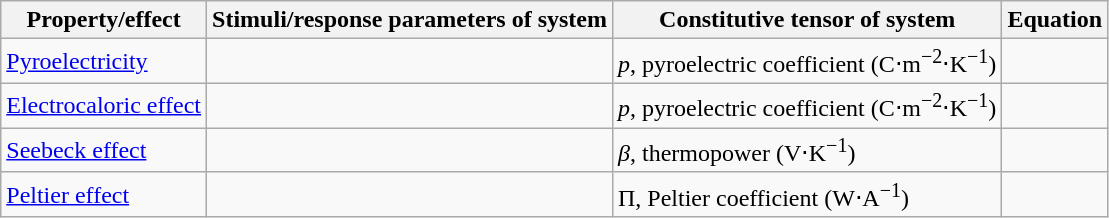<table class="wikitable">
<tr>
<th scope="col">Property/effect</th>
<th scope="col">Stimuli/response parameters of system</th>
<th scope="col">Constitutive tensor of system</th>
<th scope="col">Equation</th>
</tr>
<tr>
<td><a href='#'>Pyroelectricity</a></td>
<td></td>
<td><em>p</em>, pyroelectric coefficient (C⋅m<sup>−2</sup>⋅K<sup>−1</sup>)</td>
<td></td>
</tr>
<tr>
<td><a href='#'>Electrocaloric effect</a></td>
<td></td>
<td><em>p</em>, pyroelectric coefficient (C⋅m<sup>−2</sup>⋅K<sup>−1</sup>)</td>
<td></td>
</tr>
<tr>
<td><a href='#'>Seebeck effect</a></td>
<td></td>
<td><em>β</em>, thermopower (V⋅K<sup>−1</sup>)</td>
<td></td>
</tr>
<tr>
<td><a href='#'>Peltier effect</a></td>
<td></td>
<td>Π, Peltier coefficient (W⋅A<sup>−1</sup>)</td>
<td></td>
</tr>
</table>
